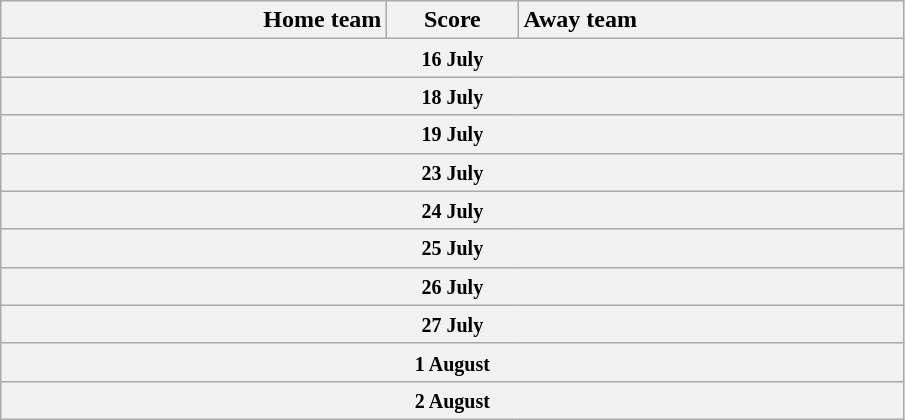<table class="wikitable" style="border-collapse: collapse;">
<tr>
<th style="text-align:right; width:250px">Home team</th>
<th style="width:80px">Score</th>
<th style="text-align:left; width:250px">Away team</th>
</tr>
<tr>
<th colspan="3" align="center"><small>16 July</small><br></th>
</tr>
<tr>
<th colspan="3" align="center"><small>18 July</small><br> 
</th>
</tr>
<tr>
<th colspan="3" align="center"><small>19 July</small><br></th>
</tr>
<tr>
<th colspan="3" align="center"><small>23 July</small><br> 
 
 
 
</th>
</tr>
<tr>
<th colspan="3" align="center"><small>24 July</small><br> 
 
 
 
</th>
</tr>
<tr>
<th colspan="3" align="center"><small>25 July</small><br> 
 
 
 
 
 
 
</th>
</tr>
<tr>
<th colspan="3" align="center"><small>26 July</small><br> 
 
 
 
 
 
</th>
</tr>
<tr>
<th colspan="3" align="center"><small>27 July</small><br></th>
</tr>
<tr>
<th colspan="3" align="center"><small>1 August</small><br></th>
</tr>
<tr>
<th colspan="3" align="center"><small>2 August</small><br></th>
</tr>
</table>
